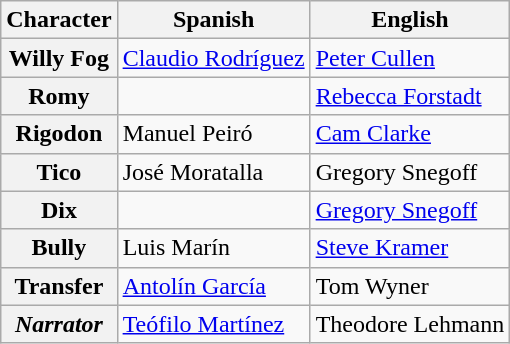<table class="wikitable plainrowheaders">
<tr>
<th>Character</th>
<th>Spanish</th>
<th>English</th>
</tr>
<tr>
<th scope="row">Willy Fog</th>
<td><a href='#'>Claudio Rodríguez</a></td>
<td><a href='#'>Peter Cullen</a></td>
</tr>
<tr>
<th scope="row">Romy</th>
<td></td>
<td><a href='#'>Rebecca Forstadt</a></td>
</tr>
<tr>
<th scope="row">Rigodon</th>
<td>Manuel Peiró</td>
<td><a href='#'>Cam Clarke</a></td>
</tr>
<tr>
<th scope="row">Tico</th>
<td>José Moratalla</td>
<td>Gregory Snegoff</td>
</tr>
<tr>
<th scope="row">Dix</th>
<td></td>
<td><a href='#'>Gregory Snegoff</a></td>
</tr>
<tr>
<th scope="row">Bully</th>
<td>Luis Marín</td>
<td><a href='#'>Steve Kramer</a></td>
</tr>
<tr>
<th scope="row">Transfer</th>
<td><a href='#'>Antolín García</a></td>
<td>Tom Wyner</td>
</tr>
<tr>
<th scope="row"><em>Narrator</em></th>
<td><a href='#'>Teófilo Martínez</a></td>
<td>Theodore Lehmann</td>
</tr>
</table>
